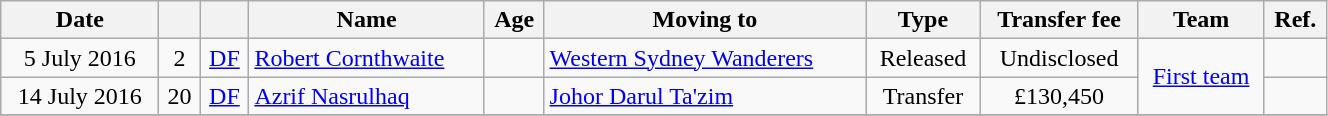<table class="wikitable sortable" style="width:70%; text-align:center; font-size:100%; text-align:centre">
<tr>
<th>Date</th>
<th></th>
<th></th>
<th>Name</th>
<th>Age</th>
<th>Moving to</th>
<th>Type</th>
<th>Transfer fee</th>
<th>Team</th>
<th>Ref.</th>
</tr>
<tr>
<td>5 July 2016</td>
<td>2</td>
<td><a href='#'>DF</a></td>
<td style="text-align:left"> <a href='#'>Robert Cornthwaite</a></td>
<td></td>
<td style="text-align:left"> <a href='#'>Western Sydney Wanderers</a></td>
<td>Released</td>
<td>Undisclosed</td>
<td rowspan="2"><a href='#'>First team</a></td>
<td></td>
</tr>
<tr>
<td>14 July 2016</td>
<td>20</td>
<td><a href='#'>DF</a></td>
<td style="text-align:left"> <a href='#'>Azrif Nasrulhaq</a></td>
<td></td>
<td style="text-align:left"> <a href='#'>Johor Darul Ta'zim</a></td>
<td>Transfer</td>
<td>£130,450</td>
<td></td>
</tr>
<tr>
</tr>
</table>
